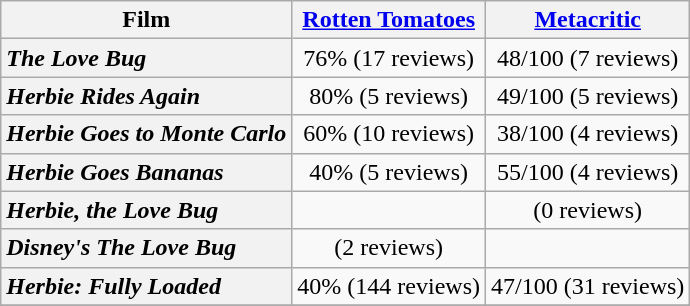<table class="wikitable sortable" style="text-align: center;">
<tr>
<th>Film</th>
<th><a href='#'>Rotten Tomatoes</a></th>
<th><a href='#'>Metacritic</a></th>
</tr>
<tr>
<th style="text-align: left;"><em>The Love Bug</em></th>
<td>76% (17 reviews)</td>
<td>48/100 (7 reviews)</td>
</tr>
<tr>
<th style="text-align: left;"><em>Herbie Rides Again</em></th>
<td>80% (5 reviews)</td>
<td>49/100 (5 reviews)</td>
</tr>
<tr>
<th style="text-align: left;"><em>Herbie Goes to Monte Carlo</em></th>
<td>60% (10 reviews)</td>
<td>38/100 (4 reviews)</td>
</tr>
<tr>
<th style="text-align: left;"><em>Herbie Goes Bananas</em></th>
<td>40% (5 reviews)</td>
<td>55/100 (4 reviews)</td>
</tr>
<tr>
<th style="text-align: left;"><em>Herbie, the Love Bug</em></th>
<td></td>
<td> (0 reviews)</td>
</tr>
<tr>
<th style="text-align: left;"><em>Disney's The Love Bug</em></th>
<td> (2 reviews)</td>
<td></td>
</tr>
<tr>
<th style="text-align: left;"><em>Herbie: Fully Loaded</em></th>
<td>40% (144 reviews)</td>
<td>47/100 (31 reviews)</td>
</tr>
<tr>
</tr>
</table>
